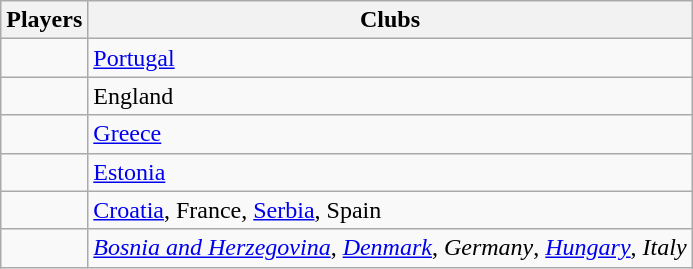<table class="wikitable">
<tr>
<th>Players</th>
<th>Clubs</th>
</tr>
<tr>
<td></td>
<td> <a href='#'>Portugal</a></td>
</tr>
<tr>
<td></td>
<td> England</td>
</tr>
<tr>
<td></td>
<td> <a href='#'>Greece</a></td>
</tr>
<tr>
<td></td>
<td> <a href='#'>Estonia</a></td>
</tr>
<tr>
<td></td>
<td> <a href='#'>Croatia</a>,  France,  <a href='#'>Serbia</a>,  Spain</td>
</tr>
<tr>
<td></td>
<td> <em><a href='#'>Bosnia and Herzegovina</a></em>,  <em><a href='#'>Denmark</a></em>,  <em>Germany</em>,  <em><a href='#'>Hungary</a></em>,  <em>Italy</em></td>
</tr>
</table>
